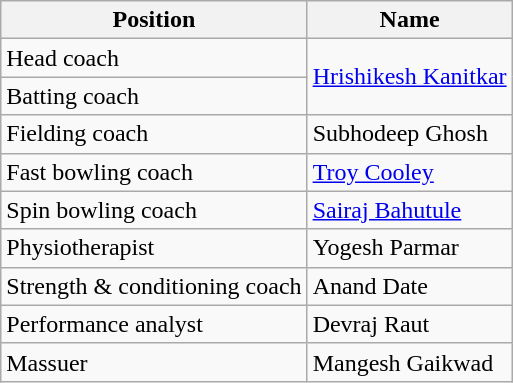<table class="wikitable">
<tr>
<th>Position</th>
<th>Name</th>
</tr>
<tr>
<td>Head coach</td>
<td rowspan="2"><a href='#'>Hrishikesh Kanitkar</a></td>
</tr>
<tr>
<td>Batting coach</td>
</tr>
<tr>
<td>Fielding coach</td>
<td>Subhodeep Ghosh</td>
</tr>
<tr>
<td>Fast bowling coach</td>
<td><a href='#'>Troy Cooley</a></td>
</tr>
<tr>
<td>Spin bowling coach</td>
<td><a href='#'>Sairaj Bahutule</a></td>
</tr>
<tr>
<td>Physiotherapist</td>
<td>Yogesh Parmar</td>
</tr>
<tr>
<td>Strength & conditioning coach</td>
<td>Anand Date</td>
</tr>
<tr>
<td>Performance analyst</td>
<td>Devraj Raut</td>
</tr>
<tr>
<td>Massuer</td>
<td>Mangesh Gaikwad</td>
</tr>
</table>
